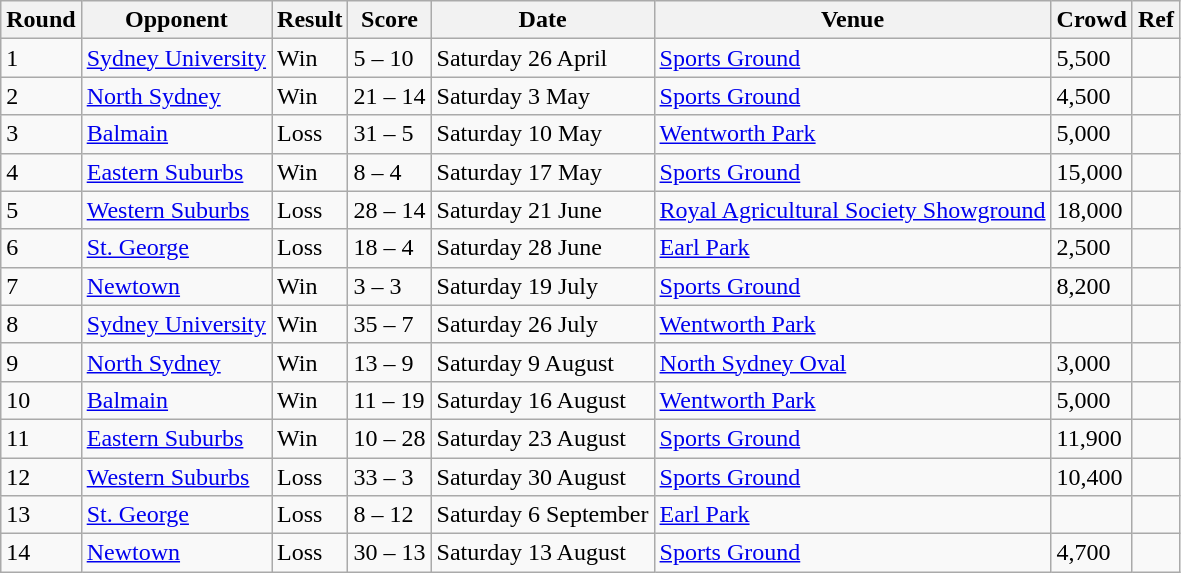<table class="wikitable" style="text-align:left;">
<tr>
<th>Round</th>
<th>Opponent</th>
<th>Result</th>
<th>Score</th>
<th>Date</th>
<th>Venue</th>
<th>Crowd</th>
<th>Ref</th>
</tr>
<tr>
<td>1</td>
<td> <a href='#'>Sydney University</a></td>
<td>Win</td>
<td>5 – 10</td>
<td>Saturday 26 April</td>
<td><a href='#'>Sports Ground</a></td>
<td>5,500</td>
<td></td>
</tr>
<tr>
<td>2</td>
<td> <a href='#'>North Sydney</a></td>
<td>Win</td>
<td>21 – 14</td>
<td>Saturday 3 May</td>
<td><a href='#'>Sports Ground</a></td>
<td>4,500</td>
<td></td>
</tr>
<tr>
<td>3</td>
<td> <a href='#'>Balmain</a></td>
<td>Loss</td>
<td>31 – 5</td>
<td>Saturday 10 May</td>
<td><a href='#'>Wentworth Park</a></td>
<td>5,000</td>
<td></td>
</tr>
<tr>
<td>4</td>
<td> <a href='#'>Eastern Suburbs</a></td>
<td>Win</td>
<td>8 – 4</td>
<td>Saturday 17 May</td>
<td><a href='#'>Sports Ground</a></td>
<td>15,000</td>
<td></td>
</tr>
<tr>
<td>5</td>
<td> <a href='#'>Western Suburbs</a></td>
<td>Loss</td>
<td>28 – 14</td>
<td>Saturday 21 June</td>
<td><a href='#'>Royal Agricultural Society Showground</a></td>
<td>18,000</td>
<td></td>
</tr>
<tr>
<td>6</td>
<td> <a href='#'>St. George</a></td>
<td>Loss</td>
<td>18 – 4</td>
<td>Saturday 28 June</td>
<td><a href='#'>Earl Park</a></td>
<td>2,500</td>
<td></td>
</tr>
<tr>
<td>7</td>
<td> <a href='#'>Newtown</a></td>
<td>Win</td>
<td>3 – 3</td>
<td>Saturday 19 July</td>
<td><a href='#'>Sports Ground</a></td>
<td>8,200</td>
<td></td>
</tr>
<tr>
<td>8</td>
<td> <a href='#'>Sydney University</a></td>
<td>Win</td>
<td>35 – 7</td>
<td>Saturday 26 July</td>
<td><a href='#'>Wentworth Park</a></td>
<td></td>
<td></td>
</tr>
<tr>
<td>9</td>
<td> <a href='#'>North Sydney</a></td>
<td>Win</td>
<td>13 – 9</td>
<td>Saturday 9 August</td>
<td><a href='#'>North Sydney Oval</a></td>
<td>3,000</td>
<td></td>
</tr>
<tr>
<td>10</td>
<td> <a href='#'>Balmain</a></td>
<td>Win</td>
<td>11 – 19</td>
<td>Saturday 16 August</td>
<td><a href='#'>Wentworth Park</a></td>
<td>5,000</td>
<td></td>
</tr>
<tr>
<td>11</td>
<td> <a href='#'>Eastern Suburbs</a></td>
<td>Win</td>
<td>10 – 28</td>
<td>Saturday 23 August</td>
<td><a href='#'>Sports Ground</a></td>
<td>11,900</td>
<td></td>
</tr>
<tr>
<td>12</td>
<td> <a href='#'>Western Suburbs</a></td>
<td>Loss</td>
<td>33 – 3</td>
<td>Saturday 30 August</td>
<td><a href='#'>Sports Ground</a></td>
<td>10,400</td>
<td></td>
</tr>
<tr>
<td>13</td>
<td> <a href='#'>St. George</a></td>
<td>Loss</td>
<td>8 – 12</td>
<td>Saturday 6 September</td>
<td><a href='#'>Earl Park</a></td>
<td></td>
<td></td>
</tr>
<tr>
<td>14</td>
<td> <a href='#'>Newtown</a></td>
<td>Loss</td>
<td>30 – 13</td>
<td>Saturday 13 August</td>
<td><a href='#'>Sports Ground</a></td>
<td>4,700</td>
<td></td>
</tr>
</table>
